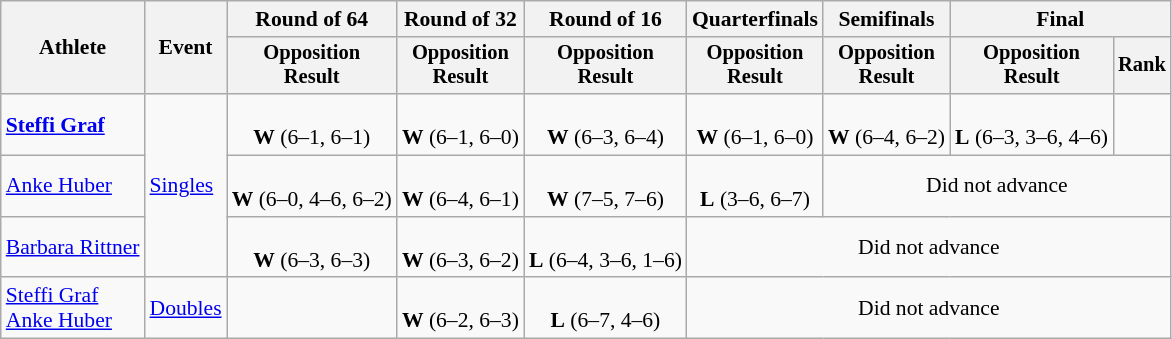<table class="wikitable" style="font-size:90%">
<tr>
<th rowspan="2">Athlete</th>
<th rowspan="2">Event</th>
<th>Round of 64</th>
<th>Round of 32</th>
<th>Round of 16</th>
<th>Quarterfinals</th>
<th>Semifinals</th>
<th colspan=2>Final</th>
</tr>
<tr style="font-size:95%">
<th>Opposition<br>Result</th>
<th>Opposition<br>Result</th>
<th>Opposition<br>Result</th>
<th>Opposition<br>Result</th>
<th>Opposition<br>Result</th>
<th>Opposition<br>Result</th>
<th>Rank</th>
</tr>
<tr align=center>
<td align=left><strong><a href='#'>Steffi Graf</a></strong></td>
<td align=left rowspan=3><a href='#'>Singles</a></td>
<td><br><strong>W</strong> (6–1, 6–1)</td>
<td><br><strong>W</strong> (6–1, 6–0)</td>
<td><br><strong>W</strong> (6–3, 6–4)</td>
<td><br><strong>W</strong> (6–1, 6–0)</td>
<td><br><strong>W</strong> (6–4, 6–2)</td>
<td><br><strong>L</strong> (6–3, 3–6, 4–6)</td>
<td></td>
</tr>
<tr align=center>
<td align=left><a href='#'>Anke Huber</a></td>
<td><br><strong>W</strong> (6–0, 4–6, 6–2)</td>
<td><br><strong>W</strong> (6–4, 6–1)</td>
<td><br><strong>W</strong> (7–5, 7–6)</td>
<td><br><strong>L</strong> (3–6, 6–7)</td>
<td colspan=3>Did not advance</td>
</tr>
<tr align=center>
<td align=left><a href='#'>Barbara Rittner</a></td>
<td><br><strong>W</strong> (6–3, 6–3)</td>
<td><br><strong>W</strong> (6–3, 6–2)</td>
<td><br><strong>L</strong> (6–4, 3–6, 1–6)</td>
<td colspan=4>Did not advance</td>
</tr>
<tr align=center>
<td align=left><a href='#'>Steffi Graf</a><br><a href='#'>Anke Huber</a></td>
<td align=left><a href='#'>Doubles</a></td>
<td></td>
<td><br><strong>W</strong> (6–2, 6–3)</td>
<td><br><strong>L</strong> (6–7, 4–6)</td>
<td colspan=4>Did not advance</td>
</tr>
</table>
